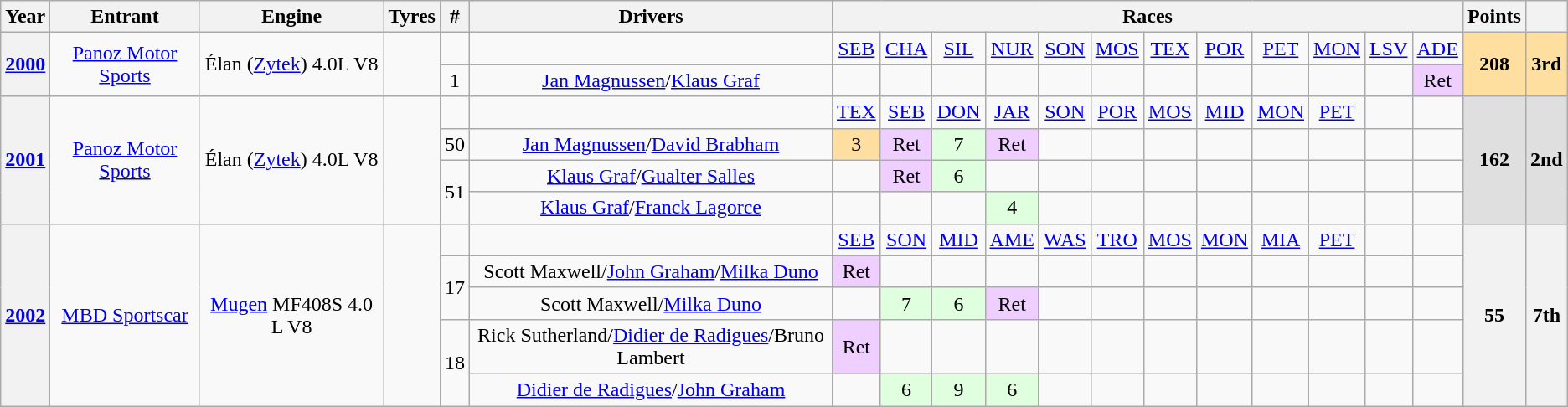<table class="wikitable">
<tr>
<th>Year</th>
<th>Entrant</th>
<th>Engine</th>
<th>Tyres</th>
<th>#</th>
<th>Drivers</th>
<th colspan="12">Races</th>
<th>Points</th>
<th></th>
</tr>
<tr align="center">
<th rowspan="2"><a href='#'>2000</a></th>
<td rowspan="2"><a href='#'>Panoz Motor Sports</a></td>
<td rowspan="2">Élan (<a href='#'>Zytek</a>) 4.0L V8</td>
<td rowspan="2"></td>
<td></td>
<td></td>
<td><a href='#'>SEB</a></td>
<td><a href='#'>CHA</a></td>
<td><a href='#'>SIL</a></td>
<td><a href='#'>NUR</a></td>
<td><a href='#'>SON</a></td>
<td><a href='#'>MOS</a></td>
<td><a href='#'>TEX</a></td>
<td><a href='#'>POR</a></td>
<td><a href='#'>PET</a></td>
<td><a href='#'>MON</a></td>
<td><a href='#'>LSV</a></td>
<td><a href='#'>ADE</a></td>
<td style="background:#FFDF9F;" rowspan="2"><strong>208</strong></td>
<td style="background:#FFDF9F;" rowspan="2"><strong>3rd</strong></td>
</tr>
<tr align="center">
<td>1</td>
<td><a href='#'>Jan Magnussen</a>/<a href='#'>Klaus Graf</a></td>
<td></td>
<td></td>
<td></td>
<td></td>
<td></td>
<td></td>
<td></td>
<td></td>
<td></td>
<td></td>
<td></td>
<td style="background:#EFCFFF;">Ret</td>
</tr>
<tr align="center">
<th rowspan="4"><a href='#'>2001</a></th>
<td rowspan="4"><a href='#'>Panoz Motor Sports</a></td>
<td rowspan="4">Élan (<a href='#'>Zytek</a>) 4.0L V8</td>
<td rowspan="4"></td>
<td></td>
<td></td>
<td><a href='#'>TEX</a></td>
<td><a href='#'>SEB</a></td>
<td><a href='#'>DON</a></td>
<td><a href='#'>JAR</a></td>
<td><a href='#'>SON</a></td>
<td><a href='#'>POR</a></td>
<td><a href='#'>MOS</a></td>
<td><a href='#'>MID</a></td>
<td><a href='#'>MON</a></td>
<td><a href='#'>PET</a></td>
<td></td>
<td></td>
<td style="background:#DFDFDF;" rowspan="4"><strong>162</strong></td>
<td style="background:#DFDFDF;" rowspan="4"><strong>2nd</strong></td>
</tr>
<tr align="center">
<td>50</td>
<td><a href='#'>Jan Magnussen</a>/<a href='#'>David Brabham</a></td>
<td style="background:#FFDF9F;">3</td>
<td style="background:#EFCFFF;">Ret</td>
<td style="background:#DFFFDF;">7</td>
<td style="background:#EFCFFF;">Ret</td>
<td></td>
<td></td>
<td></td>
<td></td>
<td></td>
<td></td>
<td></td>
<td></td>
</tr>
<tr align="center">
<td rowspan="2">51</td>
<td><a href='#'>Klaus Graf</a>/<a href='#'>Gualter Salles</a></td>
<td></td>
<td style="background:#EFCFFF;">Ret</td>
<td style="background:#DFFFDF;">6</td>
<td></td>
<td></td>
<td></td>
<td></td>
<td></td>
<td></td>
<td></td>
<td></td>
<td></td>
</tr>
<tr align="center">
<td><a href='#'>Klaus Graf</a>/<a href='#'>Franck Lagorce</a></td>
<td></td>
<td></td>
<td></td>
<td style="background:#DFFFDF;">4</td>
<td></td>
<td></td>
<td></td>
<td></td>
<td></td>
<td></td>
<td></td>
<td></td>
</tr>
<tr align="center">
<th rowspan="5"><a href='#'>2002</a></th>
<td rowspan="5"><a href='#'> MBD Sportscar</a></td>
<td rowspan="5"><a href='#'>Mugen</a> MF408S 4.0 L V8</td>
<td rowspan="5"></td>
<td></td>
<td></td>
<td><a href='#'>SEB</a></td>
<td><a href='#'>SON</a></td>
<td><a href='#'>MID</a></td>
<td><a href='#'>AME</a></td>
<td><a href='#'>WAS</a></td>
<td><a href='#'>TRO</a></td>
<td><a href='#'>MOS</a></td>
<td><a href='#'>MON</a></td>
<td><a href='#'>MIA</a></td>
<td><a href='#'>PET</a></td>
<td></td>
<td></td>
<th rowspan="5">55</th>
<th rowspan="5">7th</th>
</tr>
<tr align="center">
<td rowspan="2">17</td>
<td>Scott Maxwell/<a href='#'>John Graham</a>/<a href='#'>Milka Duno</a></td>
<td style="background:#EFCFFF;">Ret</td>
<td></td>
<td></td>
<td></td>
<td></td>
<td></td>
<td></td>
<td></td>
<td></td>
<td></td>
<td></td>
<td></td>
</tr>
<tr align="center">
<td>Scott Maxwell/<a href='#'>Milka Duno</a></td>
<td></td>
<td style="background:#DFFFDF;">7</td>
<td style="background:#DFFFDF;">6</td>
<td style="background:#EFCFFF;">Ret</td>
<td></td>
<td></td>
<td></td>
<td></td>
<td></td>
<td></td>
<td></td>
<td></td>
</tr>
<tr align="center">
<td rowspan="2">18</td>
<td>Rick Sutherland/<a href='#'>Didier de Radigues</a>/Bruno Lambert</td>
<td style="background:#EFCFFF;">Ret</td>
<td></td>
<td></td>
<td></td>
<td></td>
<td></td>
<td></td>
<td></td>
<td></td>
<td></td>
<td></td>
<td></td>
</tr>
<tr align="center">
<td><a href='#'>Didier de Radigues</a>/<a href='#'>John Graham</a></td>
<td></td>
<td style="background:#DFFFDF;">6</td>
<td style="background:#DFFFDF;">9</td>
<td style="background:#DFFFDF;">6</td>
<td></td>
<td></td>
<td></td>
<td></td>
<td></td>
<td></td>
<td></td>
<td></td>
</tr>
</table>
